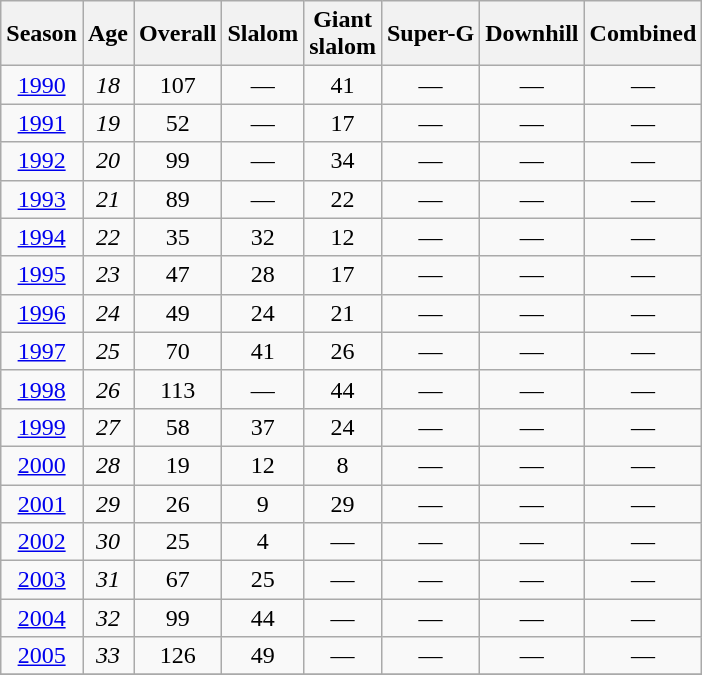<table class=wikitable style="text-align:center">
<tr>
<th>Season</th>
<th>Age</th>
<th>Overall</th>
<th>Slalom</th>
<th>Giant<br>slalom</th>
<th>Super-G</th>
<th>Downhill</th>
<th>Combined</th>
</tr>
<tr>
<td><a href='#'>1990</a></td>
<td><em>18</em></td>
<td>107</td>
<td>—</td>
<td>41</td>
<td>—</td>
<td>—</td>
<td>—</td>
</tr>
<tr>
<td><a href='#'>1991</a></td>
<td><em>19</em></td>
<td>52</td>
<td>—</td>
<td>17</td>
<td>—</td>
<td>—</td>
<td>—</td>
</tr>
<tr>
<td><a href='#'>1992</a></td>
<td><em>20</em></td>
<td>99</td>
<td>—</td>
<td>34</td>
<td>—</td>
<td>—</td>
<td>—</td>
</tr>
<tr>
<td><a href='#'>1993</a></td>
<td><em>21</em></td>
<td>89</td>
<td>—</td>
<td>22</td>
<td>—</td>
<td>—</td>
<td>—</td>
</tr>
<tr>
<td><a href='#'>1994</a></td>
<td><em>22</em></td>
<td>35</td>
<td>32</td>
<td>12</td>
<td>—</td>
<td>—</td>
<td>—</td>
</tr>
<tr>
<td><a href='#'>1995</a></td>
<td><em>23</em></td>
<td>47</td>
<td>28</td>
<td>17</td>
<td>—</td>
<td>—</td>
<td>—</td>
</tr>
<tr>
<td><a href='#'>1996</a></td>
<td><em>24</em></td>
<td>49</td>
<td>24</td>
<td>21</td>
<td>—</td>
<td>—</td>
<td>—</td>
</tr>
<tr>
<td><a href='#'>1997</a></td>
<td><em>25</em></td>
<td>70</td>
<td>41</td>
<td>26</td>
<td>—</td>
<td>—</td>
<td>—</td>
</tr>
<tr>
<td><a href='#'>1998</a></td>
<td><em>26</em></td>
<td>113</td>
<td>—</td>
<td>44</td>
<td>—</td>
<td>—</td>
<td>—</td>
</tr>
<tr>
<td><a href='#'>1999</a></td>
<td><em>27</em></td>
<td>58</td>
<td>37</td>
<td>24</td>
<td>—</td>
<td>—</td>
<td>—</td>
</tr>
<tr>
<td><a href='#'>2000</a></td>
<td><em>28</em></td>
<td>19</td>
<td>12</td>
<td>8</td>
<td>—</td>
<td>—</td>
<td>—</td>
</tr>
<tr>
<td><a href='#'>2001</a></td>
<td><em>29</em></td>
<td>26</td>
<td>9</td>
<td>29</td>
<td>—</td>
<td>—</td>
<td>—</td>
</tr>
<tr>
<td><a href='#'>2002</a></td>
<td><em>30</em></td>
<td>25</td>
<td>4</td>
<td>—</td>
<td>—</td>
<td>—</td>
<td>—</td>
</tr>
<tr>
<td><a href='#'>2003</a></td>
<td><em>31</em></td>
<td>67</td>
<td>25</td>
<td>—</td>
<td>—</td>
<td>—</td>
<td>—</td>
</tr>
<tr>
<td><a href='#'>2004</a></td>
<td><em>32</em></td>
<td>99</td>
<td>44</td>
<td>—</td>
<td>—</td>
<td>—</td>
<td>—</td>
</tr>
<tr>
<td><a href='#'>2005</a></td>
<td><em>33</em></td>
<td>126</td>
<td>49</td>
<td>—</td>
<td>—</td>
<td>—</td>
<td>—</td>
</tr>
<tr>
</tr>
</table>
